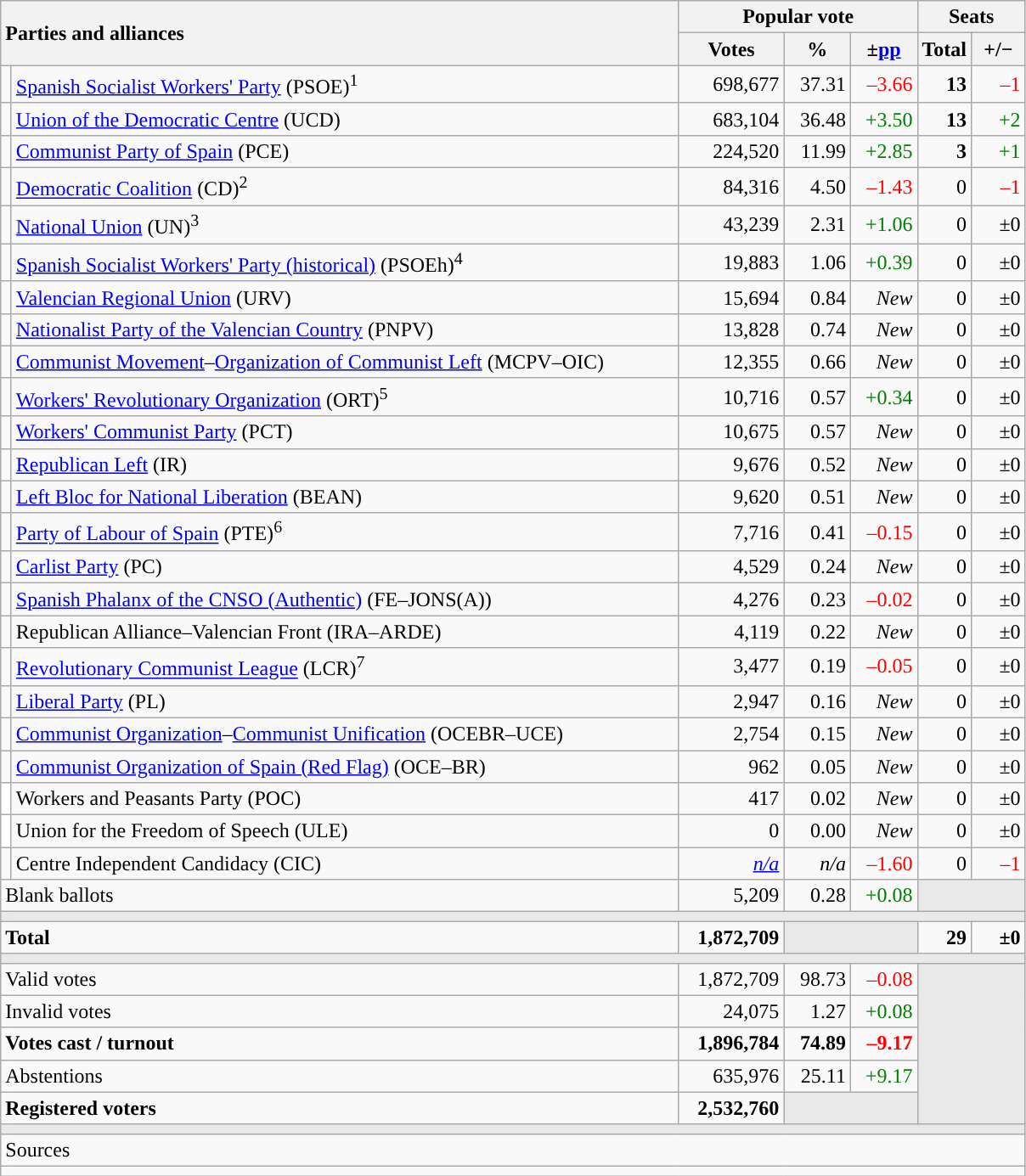<table class="wikitable" style="text-align:right;">
<tr>
<th style="text-align:left;" rowspan="2" colspan="2" width="525">Parties and alliances</th>
<th colspan="3">Popular vote</th>
<th colspan="2">Seats</th>
</tr>
<tr>
<th width="75">Votes</th>
<th width="45">%</th>
<th width="45">±<a href='#'>pp</a></th>
<th width="35">Total</th>
<th width="35">+/−</th>
</tr>
<tr>
<td width="1" style="color:inherit;background:"></td>
<td align="left"><a href='#'>Spanish Socialist Workers' Party</a> (PSOE)<sup>1</sup></td>
<td>698,677</td>
<td>37.31</td>
<td style="color:red;">–3.66</td>
<td><strong>13</strong></td>
<td style="color:red;">–1</td>
</tr>
<tr>
<td style="color:inherit;background:"></td>
<td align="left"><a href='#'>Union of the Democratic Centre</a> (UCD)</td>
<td>683,104</td>
<td>36.48</td>
<td style="color:green;">+3.50</td>
<td><strong>13</strong></td>
<td style="color:green;">+2</td>
</tr>
<tr>
<td style="color:inherit;background:"></td>
<td align="left"><a href='#'>Communist Party of Spain</a> (PCE)</td>
<td>224,520</td>
<td>11.99</td>
<td style="color:green;">+2.85</td>
<td><strong>3</strong></td>
<td style="color:green;">+1</td>
</tr>
<tr>
<td style="color:inherit;background:"></td>
<td align="left"><a href='#'>Democratic Coalition</a> (CD)<sup>2</sup></td>
<td>84,316</td>
<td>4.50</td>
<td style="color:red;">–1.43</td>
<td>0</td>
<td style="color:red;">–1</td>
</tr>
<tr>
<td style="color:inherit;background:"></td>
<td align="left"><a href='#'>National Union</a> (UN)<sup>3</sup></td>
<td>43,239</td>
<td>2.31</td>
<td style="color:green;">+1.06</td>
<td>0</td>
<td>±0</td>
</tr>
<tr>
<td style="color:inherit;background:"></td>
<td align="left"><a href='#'>Spanish Socialist Workers' Party (historical)</a> (PSOEh)<sup>4</sup></td>
<td>19,883</td>
<td>1.06</td>
<td style="color:green;">+0.39</td>
<td>0</td>
<td>±0</td>
</tr>
<tr>
<td style="color:inherit;background:"></td>
<td align="left"><a href='#'>Valencian Regional Union</a> (URV)</td>
<td>15,694</td>
<td>0.84</td>
<td><em>New</em></td>
<td>0</td>
<td>±0</td>
</tr>
<tr>
<td style="color:inherit;background:"></td>
<td align="left"><a href='#'>Nationalist Party of the Valencian Country</a> (PNPV)</td>
<td>13,828</td>
<td>0.74</td>
<td><em>New</em></td>
<td>0</td>
<td>±0</td>
</tr>
<tr>
<td style="color:inherit;background:"></td>
<td align="left"><a href='#'>Communist Movement</a>–<a href='#'>Organization of Communist Left</a> (MCPV–OIC)</td>
<td>12,355</td>
<td>0.66</td>
<td><em>New</em></td>
<td>0</td>
<td>±0</td>
</tr>
<tr>
<td style="color:inherit;background:"></td>
<td align="left"><a href='#'>Workers' Revolutionary Organization</a> (ORT)<sup>5</sup></td>
<td>10,716</td>
<td>0.57</td>
<td style="color:green;">+0.34</td>
<td>0</td>
<td>±0</td>
</tr>
<tr>
<td style="color:inherit;background:"></td>
<td align="left"><a href='#'>Workers' Communist Party</a> (PCT)</td>
<td>10,675</td>
<td>0.57</td>
<td><em>New</em></td>
<td>0</td>
<td>±0</td>
</tr>
<tr>
<td style="color:inherit;background:"></td>
<td align="left"><a href='#'>Republican Left</a> (IR)</td>
<td>9,676</td>
<td>0.52</td>
<td><em>New</em></td>
<td>0</td>
<td>±0</td>
</tr>
<tr>
<td style="color:inherit;background:"></td>
<td align="left"><a href='#'>Left Bloc for National Liberation</a> (BEAN)</td>
<td>9,620</td>
<td>0.51</td>
<td><em>New</em></td>
<td>0</td>
<td>±0</td>
</tr>
<tr>
<td style="color:inherit;background:"></td>
<td align="left"><a href='#'>Party of Labour of Spain</a> (PTE)<sup>6</sup></td>
<td>7,716</td>
<td>0.41</td>
<td style="color:red;">–0.15</td>
<td>0</td>
<td>±0</td>
</tr>
<tr>
<td style="color:inherit;background:"></td>
<td align="left"><a href='#'>Carlist Party</a> (PC)</td>
<td>4,529</td>
<td>0.24</td>
<td><em>New</em></td>
<td>0</td>
<td>±0</td>
</tr>
<tr>
<td style="color:inherit;background:"></td>
<td align="left"><a href='#'>Spanish Phalanx of the CNSO (Authentic)</a> (FE–JONS(A))</td>
<td>4,276</td>
<td>0.23</td>
<td style="color:red;">–0.02</td>
<td>0</td>
<td>±0</td>
</tr>
<tr>
<td style="color:inherit;background:"></td>
<td align="left">Republican Alliance–Valencian Front (IRA–ARDE)</td>
<td>4,119</td>
<td>0.22</td>
<td><em>New</em></td>
<td>0</td>
<td>±0</td>
</tr>
<tr>
<td style="color:inherit;background:"></td>
<td align="left"><a href='#'>Revolutionary Communist League</a> (LCR)<sup>7</sup></td>
<td>3,477</td>
<td>0.19</td>
<td style="color:red;">–0.05</td>
<td>0</td>
<td>±0</td>
</tr>
<tr>
<td style="color:inherit;background:"></td>
<td align="left"><a href='#'>Liberal Party</a> (PL)</td>
<td>2,947</td>
<td>0.16</td>
<td><em>New</em></td>
<td>0</td>
<td>±0</td>
</tr>
<tr>
<td style="color:inherit;background:"></td>
<td align="left"><a href='#'>Communist Organization</a>–<a href='#'>Communist Unification</a> (OCEBR–UCE)</td>
<td>2,754</td>
<td>0.15</td>
<td><em>New</em></td>
<td>0</td>
<td>±0</td>
</tr>
<tr>
<td style="color:inherit;background:"></td>
<td align="left"><a href='#'>Communist Organization of Spain (Red Flag)</a> (OCE–BR)</td>
<td>962</td>
<td>0.05</td>
<td><em>New</em></td>
<td>0</td>
<td>±0</td>
</tr>
<tr>
<td bgcolor="white"></td>
<td align="left">Workers and Peasants Party (POC)</td>
<td>417</td>
<td>0.02</td>
<td><em>New</em></td>
<td>0</td>
<td>±0</td>
</tr>
<tr>
<td bgcolor="white"></td>
<td align="left">Union for the Freedom of Speech (ULE)</td>
<td>0</td>
<td>0.00</td>
<td><em>New</em></td>
<td>0</td>
<td>±0</td>
</tr>
<tr>
<td style="color:inherit;background:"></td>
<td align="left">Centre Independent Candidacy (CIC)</td>
<td><em><a href='#'>n/a</a></em></td>
<td><em>n/a</em></td>
<td style="color:red;">–1.60</td>
<td>0</td>
<td style="color:red;">–1</td>
</tr>
<tr>
<td align="left" colspan="2">Blank ballots</td>
<td>5,209</td>
<td>0.28</td>
<td style="color:green;">+0.08</td>
<td bgcolor="#E9E9E9" colspan="2"></td>
</tr>
<tr>
<td colspan="7" bgcolor="#E9E9E9"></td>
</tr>
<tr style="font-weight:bold;">
<td align="left" colspan="2">Total</td>
<td>1,872,709</td>
<td bgcolor="#E9E9E9" colspan="2"></td>
<td>29</td>
<td>±0</td>
</tr>
<tr>
<td colspan="7" bgcolor="#E9E9E9"></td>
</tr>
<tr>
<td align="left" colspan="2">Valid votes</td>
<td>1,872,709</td>
<td>98.73</td>
<td style="color:red;">–0.08</td>
<td bgcolor="#E9E9E9" colspan="2" rowspan="5"></td>
</tr>
<tr>
<td align="left" colspan="2">Invalid votes</td>
<td>24,075</td>
<td>1.27</td>
<td style="color:green;">+0.08</td>
</tr>
<tr style="font-weight:bold;">
<td align="left" colspan="2">Votes cast / turnout</td>
<td>1,896,784</td>
<td>74.89</td>
<td style="color:red;">–9.17</td>
</tr>
<tr>
<td align="left" colspan="2">Abstentions</td>
<td>635,976</td>
<td>25.11</td>
<td style="color:green;">+9.17</td>
</tr>
<tr style="font-weight:bold;">
<td align="left" colspan="2">Registered voters</td>
<td>2,532,760</td>
<td bgcolor="#E9E9E9" colspan="2"></td>
</tr>
<tr>
<td colspan="7" bgcolor="#E9E9E9"></td>
</tr>
<tr>
<td align="left" colspan="7">Sources</td>
</tr>
<tr>
<td colspan="7" style="text-align:left; max-width:790px;"></td>
</tr>
</table>
